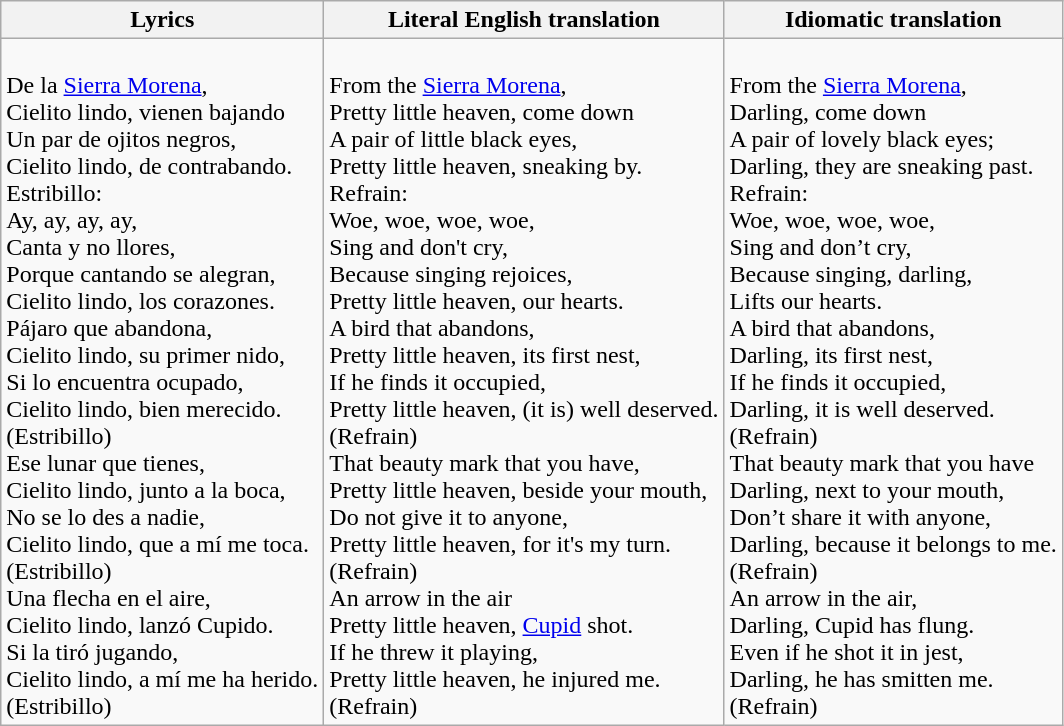<table class="wikitable">
<tr>
<th><strong>Lyrics</strong></th>
<th><strong>Literal English translation</strong></th>
<th><strong>Idiomatic translation</strong></th>
</tr>
<tr>
<td><br>De la <a href='#'>Sierra Morena</a>,<br>
Cielito lindo, vienen bajando<br>
Un par de ojitos negros,<br> 
Cielito lindo, de contrabando.<br>Estribillo:<br>
Ay, ay, ay, ay,<br>
Canta y no llores,<br>
Porque cantando se alegran,<br>
Cielito lindo, los corazones.<br>Pájaro que abandona,<br>
Cielito lindo, su primer nido,<br>
Si lo encuentra ocupado,<br>
Cielito lindo, bien merecido.<br>(Estribillo)<br>Ese lunar que tienes,<br>
Cielito lindo, junto a la boca,<br>
No se lo des a nadie,<br>
Cielito lindo, que a mí me toca.<br>(Estribillo)<br>Una flecha en el aire,<br>
Cielito lindo, lanzó Cupido.<br>
Si la tiró jugando,<br>
Cielito lindo, a mí me ha herido.<br>(Estribillo)</td>
<td><br>From the <a href='#'>Sierra Morena</a>,<br>
Pretty little heaven, come down<br>
A pair of little black eyes,<br>
Pretty little heaven, sneaking by.<br>Refrain:<br>
Woe, woe, woe, woe,<br>
Sing and don't cry,<br>
Because singing rejoices,<br>
Pretty little heaven, our hearts.<br>A bird that abandons,<br>
Pretty little heaven, its first nest,<br>
If he finds it occupied,<br>
Pretty little heaven, (it is) well deserved.<br>(Refrain)<br>That beauty mark that you have,<br>
Pretty little heaven, beside your mouth,<br>
Do not give it to anyone,<br>
Pretty little heaven, for it's my turn.<br>(Refrain)<br>An arrow in the air<br>
Pretty little heaven, <a href='#'>Cupid</a> shot.<br>
If he threw it playing,<br>
Pretty little heaven, he injured me.<br>(Refrain)</td>
<td><br>From the <a href='#'>Sierra Morena</a>,<br>
Darling, come down<br>
A pair of lovely black eyes;<br>
Darling, they are sneaking past.<br>Refrain:<br>
Woe, woe, woe, woe,<br>
Sing and don’t cry,<br>
Because singing, darling,<br>
Lifts our hearts.<br>A bird that abandons,<br>
Darling, its first nest,<br>
If he finds it occupied,<br>
Darling, it is well deserved.<br>(Refrain)<br>That beauty mark that you have<br>
Darling, next to your mouth,<br>
Don’t share it with anyone,<br>
Darling, because it belongs to me.<br>(Refrain)<br>An arrow in the air,<br>
Darling, Cupid has flung.<br>
Even if he shot it in jest,<br>
Darling, he has smitten me.<br>(Refrain)</td>
</tr>
</table>
